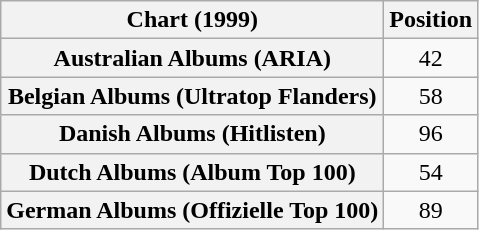<table class="wikitable plainrowheaders sortable">
<tr>
<th scope="col">Chart (1999)</th>
<th scope="col">Position</th>
</tr>
<tr>
<th scope="row">Australian Albums (ARIA)</th>
<td align="center">42</td>
</tr>
<tr>
<th scope="row">Belgian Albums (Ultratop Flanders)</th>
<td align="center">58</td>
</tr>
<tr>
<th scope="row">Danish Albums (Hitlisten)</th>
<td align="center">96</td>
</tr>
<tr>
<th scope="row">Dutch Albums (Album Top 100)</th>
<td align="center">54</td>
</tr>
<tr>
<th scope="row">German Albums (Offizielle Top 100)</th>
<td align="center">89</td>
</tr>
</table>
